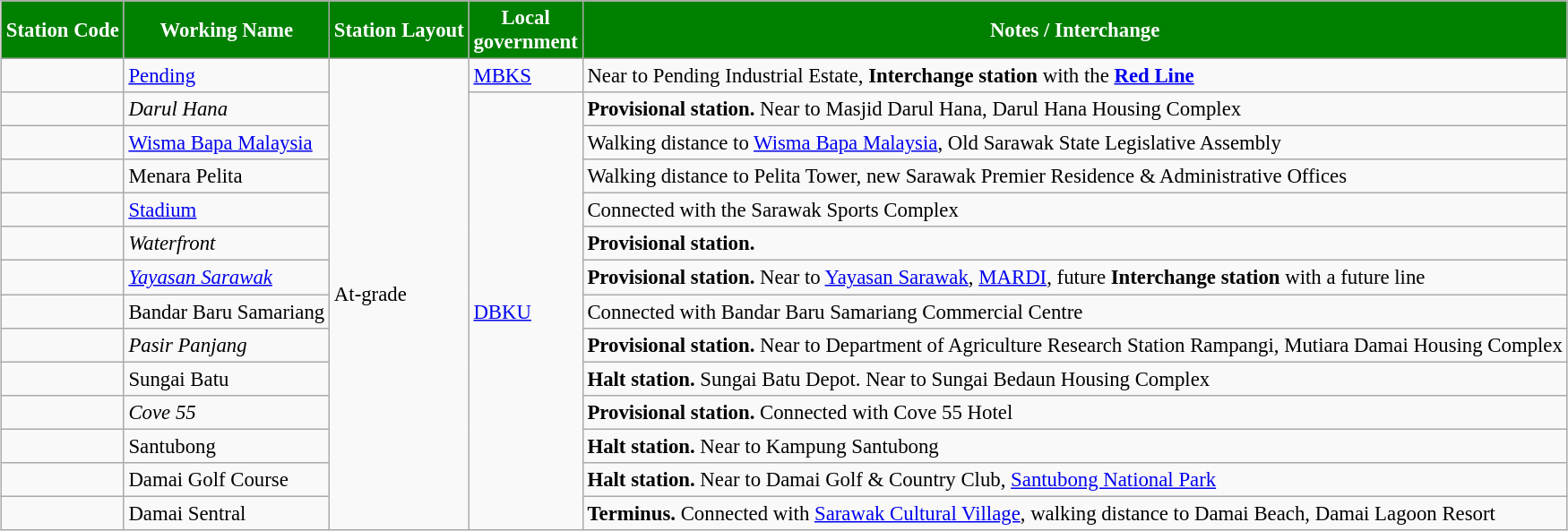<table class="wikitable sortable" style="margin-left:1em; margin-bottom:1em; color:black; font-size:95%;">
<tr style="background:green; text-align:center; color:white;">
<td><strong>Station Code</strong></td>
<td><strong>Working Name</strong></td>
<td><strong>Station Layout</strong></td>
<td><strong>Local<br>government</strong></td>
<td><strong>Notes / Interchange</strong></td>
</tr>
<tr>
<td></td>
<td><a href='#'>Pending</a></td>
<td rowspan="14">At-grade</td>
<td><a href='#'>MBKS</a></td>
<td>Near to Pending Industrial Estate, <strong>Interchange station</strong> with the  <a href='#'><strong>Red Line</strong></a></td>
</tr>
<tr>
<td></td>
<td><em>Darul Hana</em></td>
<td rowspan="13"><a href='#'>DBKU</a></td>
<td><strong>Provisional station.</strong> Near to Masjid Darul Hana, Darul Hana Housing Complex</td>
</tr>
<tr>
<td></td>
<td><a href='#'>Wisma Bapa Malaysia</a></td>
<td>Walking distance to <a href='#'>Wisma Bapa Malaysia</a>, Old Sarawak State Legislative Assembly</td>
</tr>
<tr>
<td></td>
<td>Menara Pelita</td>
<td>Walking distance to Pelita Tower, new Sarawak Premier Residence & Administrative Offices</td>
</tr>
<tr>
<td></td>
<td><a href='#'>Stadium</a></td>
<td>Connected with the Sarawak Sports Complex</td>
</tr>
<tr>
<td></td>
<td><em>Waterfront</em></td>
<td><strong>Provisional station.</strong></td>
</tr>
<tr>
<td></td>
<td><em><a href='#'>Yayasan Sarawak</a></em></td>
<td><strong>Provisional station.</strong> Near to <a href='#'>Yayasan Sarawak</a>, <a href='#'>MARDI</a>, future <strong>Interchange station</strong> with a future line</td>
</tr>
<tr>
<td></td>
<td>Bandar Baru Samariang</td>
<td>Connected with Bandar Baru Samariang Commercial Centre</td>
</tr>
<tr>
<td></td>
<td><em>Pasir Panjang</em></td>
<td><strong>Provisional station.</strong> Near to Department of Agriculture Research Station Rampangi, Mutiara Damai Housing Complex</td>
</tr>
<tr>
<td></td>
<td>Sungai Batu</td>
<td><strong>Halt station.</strong> Sungai Batu Depot. Near to Sungai Bedaun Housing Complex</td>
</tr>
<tr>
<td></td>
<td><em>Cove 55</em></td>
<td><strong>Provisional station.</strong> Connected with Cove 55 Hotel</td>
</tr>
<tr>
<td></td>
<td>Santubong</td>
<td><strong>Halt station.</strong> Near to Kampung Santubong</td>
</tr>
<tr>
<td></td>
<td>Damai Golf Course</td>
<td><strong>Halt station.</strong> Near to Damai Golf & Country Club, <a href='#'>Santubong National Park</a></td>
</tr>
<tr>
<td></td>
<td>Damai Sentral</td>
<td><strong>Terminus.</strong> Connected with <a href='#'>Sarawak Cultural Village</a>, walking distance to Damai Beach, Damai Lagoon Resort</td>
</tr>
</table>
